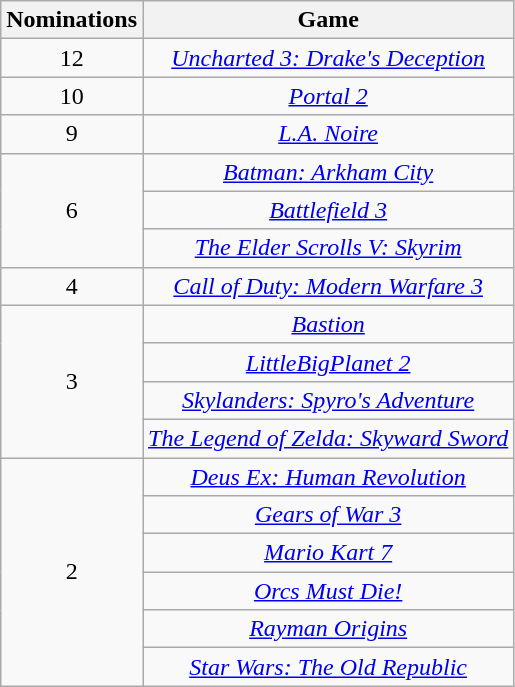<table class="wikitable floatleft" rowspan="2" style="text-align:center;" background: #f6e39c;>
<tr>
<th scope="col">Nominations</th>
<th scope="col">Game</th>
</tr>
<tr>
<td>12</td>
<td><em><a href='#'>Uncharted 3: Drake's Deception</a></em></td>
</tr>
<tr>
<td>10</td>
<td><em><a href='#'>Portal 2</a></em></td>
</tr>
<tr>
<td>9</td>
<td><em><a href='#'>L.A. Noire</a></em></td>
</tr>
<tr>
<td rowspan=3>6</td>
<td><em><a href='#'>Batman: Arkham City</a></em></td>
</tr>
<tr>
<td><em><a href='#'>Battlefield 3</a></em></td>
</tr>
<tr>
<td><em><a href='#'>The Elder Scrolls V: Skyrim</a></em></td>
</tr>
<tr>
<td>4</td>
<td><em><a href='#'>Call of Duty: Modern Warfare 3</a></em></td>
</tr>
<tr>
<td rowspan=4>3</td>
<td><em><a href='#'>Bastion</a></em></td>
</tr>
<tr>
<td><em><a href='#'>LittleBigPlanet 2</a></em></td>
</tr>
<tr>
<td><em><a href='#'>Skylanders: Spyro's Adventure</a></em></td>
</tr>
<tr>
<td><em><a href='#'>The Legend of Zelda: Skyward Sword</a></em></td>
</tr>
<tr>
<td rowspan=6>2</td>
<td><em><a href='#'>Deus Ex: Human Revolution</a></em></td>
</tr>
<tr>
<td><em><a href='#'>Gears of War 3</a></em></td>
</tr>
<tr>
<td><em><a href='#'>Mario Kart 7</a></em></td>
</tr>
<tr>
<td><em><a href='#'>Orcs Must Die!</a></em></td>
</tr>
<tr>
<td><em><a href='#'>Rayman Origins</a></em></td>
</tr>
<tr>
<td><em><a href='#'>Star Wars: The Old Republic</a></em></td>
</tr>
</table>
